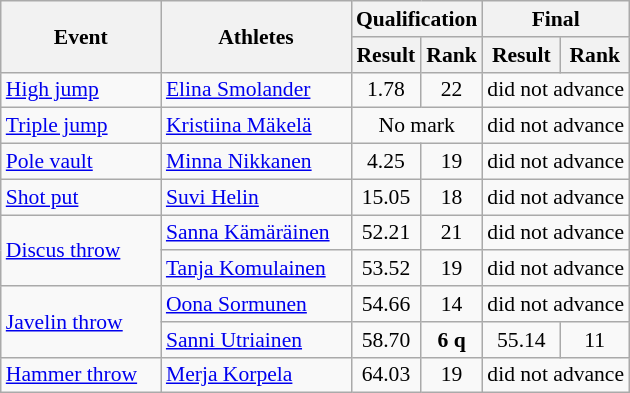<table class="wikitable" border="1" style="font-size:90%">
<tr>
<th rowspan="2" width=100>Event</th>
<th rowspan="2" width=120>Athletes</th>
<th colspan="2">Qualification</th>
<th colspan="2">Final</th>
</tr>
<tr>
<th>Result</th>
<th>Rank</th>
<th>Result</th>
<th>Rank</th>
</tr>
<tr>
<td><a href='#'>High jump</a></td>
<td><a href='#'>Elina Smolander</a></td>
<td align=center>1.78</td>
<td align=center>22</td>
<td align=center colspan="2">did not advance</td>
</tr>
<tr>
<td><a href='#'>Triple jump</a></td>
<td><a href='#'>Kristiina Mäkelä</a></td>
<td align=center colspan="2">No mark</td>
<td align=center colspan="2">did not advance</td>
</tr>
<tr>
<td><a href='#'>Pole vault</a></td>
<td><a href='#'>Minna Nikkanen</a></td>
<td align=center>4.25</td>
<td align=center>19</td>
<td align=center colspan="2">did not advance</td>
</tr>
<tr>
<td><a href='#'>Shot put</a></td>
<td><a href='#'>Suvi Helin</a></td>
<td align=center>15.05</td>
<td align=center>18</td>
<td align=center colspan="2">did not advance</td>
</tr>
<tr>
<td rowspan=2><a href='#'>Discus throw</a></td>
<td><a href='#'>Sanna Kämäräinen</a></td>
<td align=center>52.21</td>
<td align=center>21</td>
<td align=center colspan="2">did not advance</td>
</tr>
<tr>
<td><a href='#'>Tanja Komulainen</a></td>
<td align=center>53.52</td>
<td align=center>19</td>
<td align=center colspan="2">did not advance</td>
</tr>
<tr>
<td rowspan=2><a href='#'>Javelin throw</a></td>
<td><a href='#'>Oona Sormunen</a></td>
<td align=center>54.66</td>
<td align=center>14</td>
<td align=center colspan="2">did not advance</td>
</tr>
<tr>
<td><a href='#'>Sanni Utriainen</a></td>
<td align=center>58.70</td>
<td align=center><strong>6 q</strong></td>
<td align=center>55.14</td>
<td align=center>11</td>
</tr>
<tr>
<td><a href='#'>Hammer throw</a></td>
<td><a href='#'>Merja Korpela</a></td>
<td align=center>64.03</td>
<td align=center>19</td>
<td align=center colspan="2">did not advance</td>
</tr>
</table>
